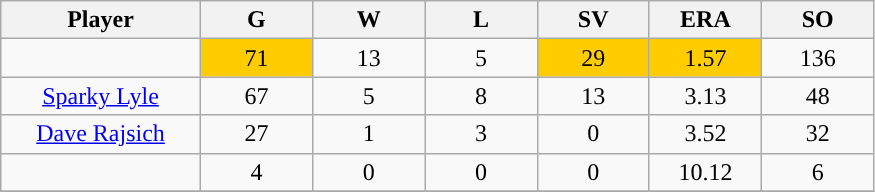<table class="wikitable sortable">
<tr>
<th bgcolor="#DDDDFF" width="16%">Player</th>
<th bgcolor="#DDDDFF" width="9%">G</th>
<th bgcolor="#DDDDFF" width="9%">W</th>
<th bgcolor="#DDDDFF" width="9%">L</th>
<th bgcolor="#DDDDFF" width="9%">SV</th>
<th bgcolor="#DDDDFF" width="9%">ERA</th>
<th bgcolor="#DDDDFF" width="9%">SO</th>
</tr>
<tr align="center">
<td></td>
<td style="background:#fc0;">71</td>
<td>13</td>
<td>5</td>
<td style="background:#fc0;">29</td>
<td style="background:#fc0;">1.57</td>
<td>136</td>
</tr>
<tr align="center">
<td><a href='#'>Sparky Lyle</a></td>
<td>67</td>
<td>5</td>
<td>8</td>
<td>13</td>
<td>3.13</td>
<td>48</td>
</tr>
<tr align="center">
<td><a href='#'>Dave Rajsich</a></td>
<td>27</td>
<td>1</td>
<td>3</td>
<td>0</td>
<td>3.52</td>
<td>32</td>
</tr>
<tr align="center">
<td></td>
<td>4</td>
<td>0</td>
<td>0</td>
<td>0</td>
<td>10.12</td>
<td>6</td>
</tr>
<tr align="center">
</tr>
</table>
